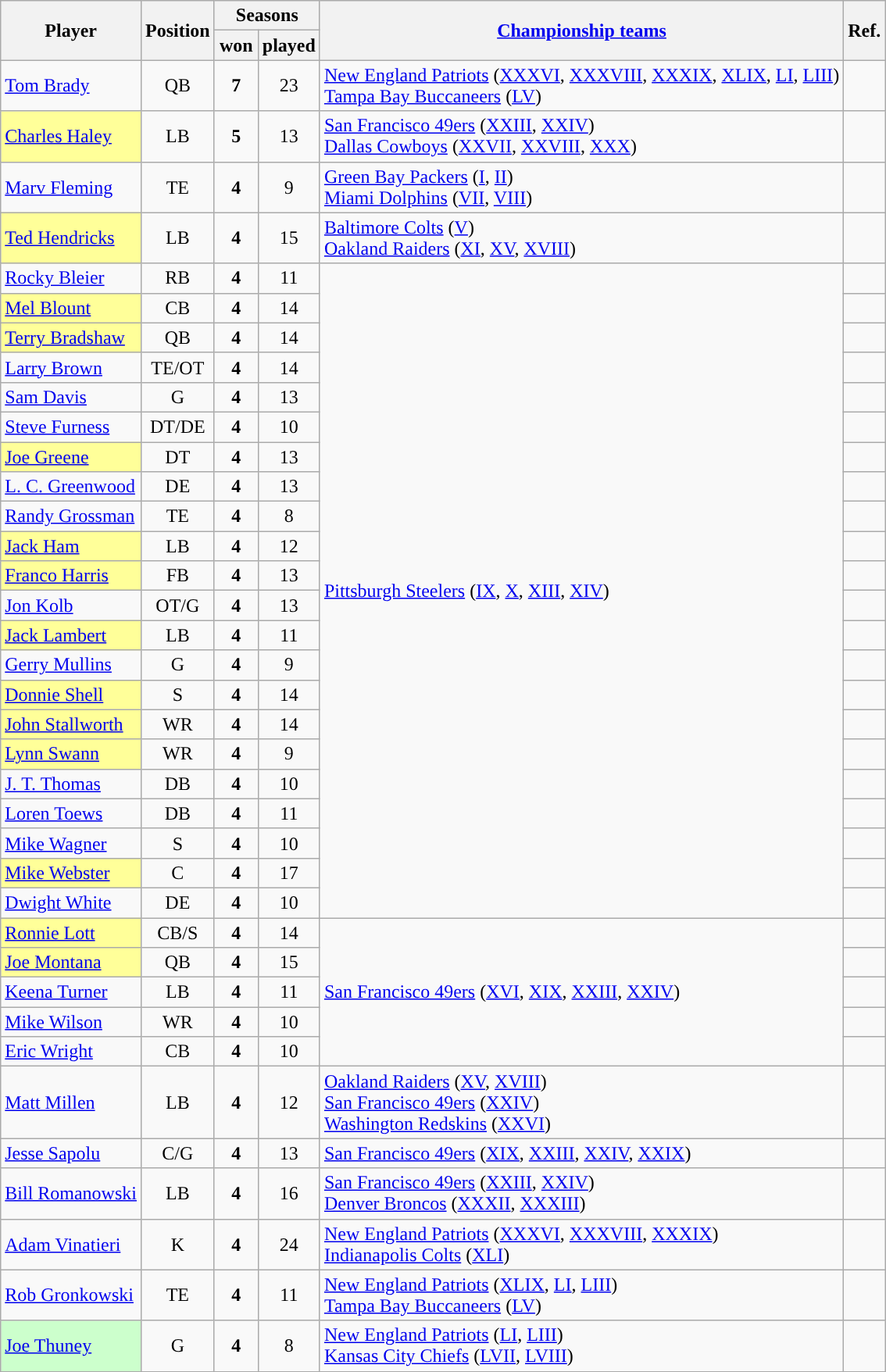<table class="wikitable sortable" style="text-align:center">
<tr>
<th rowspan="2">Player</th>
<th rowspan="2">Position</th>
<th colspan="2">Seasons</th>
<th rowspan="2"><a href='#'>Championship teams</a></th>
<th rowspan="2">Ref.</th>
</tr>
<tr>
<th scope="col" width="30px">won</th>
<th scope="col" width="30px">played</th>
</tr>
<tr>
<td align="left"><a href='#'>Tom Brady</a></td>
<td>QB</td>
<td><strong>7</strong></td>
<td>23</td>
<td align="left"><a href='#'>New England Patriots</a> (<a href='#'>XXXVI</a>, <a href='#'>XXXVIII</a>, <a href='#'>XXXIX</a>, <a href='#'>XLIX</a>, <a href='#'>LI</a>, <a href='#'>LIII</a>) <br><a href='#'>Tampa Bay Buccaneers</a> (<a href='#'>LV</a>)</td>
<td></td>
</tr>
<tr>
<td align="left" style="background-color:#FFFF99"><a href='#'>Charles Haley</a></td>
<td>LB</td>
<td><strong>5</strong></td>
<td>13</td>
<td align="left"><a href='#'>San Francisco 49ers</a> (<a href='#'>XXIII</a>, <a href='#'>XXIV</a>) <br><a href='#'>Dallas Cowboys</a> (<a href='#'>XXVII</a>, <a href='#'>XXVIII</a>, <a href='#'>XXX</a>)</td>
<td></td>
</tr>
<tr>
<td align="left"><a href='#'>Marv Fleming</a></td>
<td>TE</td>
<td><strong>4</strong></td>
<td>9</td>
<td align="left"><a href='#'>Green Bay Packers</a> (<a href='#'>I</a>, <a href='#'>II</a>)<br><a href='#'>Miami Dolphins</a> (<a href='#'>VII</a>, <a href='#'>VIII</a>)</td>
<td></td>
</tr>
<tr>
<td align="left" style="background-color:#FFFF99"><a href='#'>Ted Hendricks</a></td>
<td>LB</td>
<td><strong>4</strong></td>
<td>15</td>
<td align="left"><a href='#'>Baltimore Colts</a> (<a href='#'>V</a>)<br><a href='#'>Oakland Raiders</a> (<a href='#'>XI</a>, <a href='#'>XV</a>, <a href='#'>XVIII</a>)</td>
<td></td>
</tr>
<tr>
<td align="left"><a href='#'>Rocky Bleier</a></td>
<td>RB</td>
<td><strong>4</strong></td>
<td>11</td>
<td align="left" rowspan="22"><a href='#'>Pittsburgh Steelers</a> (<a href='#'>IX</a>, <a href='#'>X</a>, <a href='#'>XIII</a>, <a href='#'>XIV</a>)</td>
<td></td>
</tr>
<tr>
<td align="left" style="background-color:#FFFF99"><a href='#'>Mel Blount</a></td>
<td>CB</td>
<td><strong>4</strong></td>
<td>14</td>
<td></td>
</tr>
<tr>
<td align="left" style="background-color:#FFFF99"><a href='#'>Terry Bradshaw</a></td>
<td>QB</td>
<td><strong>4</strong></td>
<td>14</td>
<td></td>
</tr>
<tr>
<td align="left"><a href='#'>Larry Brown</a></td>
<td>TE/OT</td>
<td><strong>4</strong></td>
<td>14</td>
<td></td>
</tr>
<tr>
<td align="left"><a href='#'>Sam Davis</a></td>
<td>G</td>
<td><strong>4</strong></td>
<td>13</td>
<td></td>
</tr>
<tr>
<td align="left"><a href='#'>Steve Furness</a></td>
<td>DT/DE</td>
<td><strong>4</strong></td>
<td>10</td>
<td></td>
</tr>
<tr>
<td align="left" style="background-color:#FFFF99"><a href='#'>Joe Greene</a></td>
<td>DT</td>
<td><strong>4</strong></td>
<td>13</td>
<td></td>
</tr>
<tr>
<td align="left"><a href='#'>L. C. Greenwood</a></td>
<td>DE</td>
<td><strong>4</strong></td>
<td>13</td>
<td></td>
</tr>
<tr>
<td align="left"><a href='#'>Randy Grossman</a></td>
<td>TE</td>
<td><strong>4</strong></td>
<td>8</td>
<td></td>
</tr>
<tr>
<td align="left" style="background-color:#FFFF99"><a href='#'>Jack Ham</a></td>
<td>LB</td>
<td><strong>4</strong></td>
<td>12</td>
<td></td>
</tr>
<tr>
<td align="left" style="background-color:#FFFF99"><a href='#'>Franco Harris</a></td>
<td>FB</td>
<td><strong>4</strong></td>
<td>13</td>
<td></td>
</tr>
<tr>
<td align="left"><a href='#'>Jon Kolb</a></td>
<td>OT/G</td>
<td><strong>4</strong></td>
<td>13</td>
<td></td>
</tr>
<tr>
<td align="left" style="background-color:#FFFF99"><a href='#'>Jack Lambert</a></td>
<td>LB</td>
<td><strong>4</strong></td>
<td>11</td>
<td></td>
</tr>
<tr>
<td align="left"><a href='#'>Gerry Mullins</a></td>
<td>G</td>
<td><strong>4</strong></td>
<td>9</td>
<td></td>
</tr>
<tr>
<td align="left" style="background-color:#FFFF99"><a href='#'>Donnie Shell</a></td>
<td>S</td>
<td><strong>4</strong></td>
<td>14</td>
<td></td>
</tr>
<tr>
<td align="left" style="background-color:#FFFF99"><a href='#'>John Stallworth</a></td>
<td>WR</td>
<td><strong>4</strong></td>
<td>14</td>
<td></td>
</tr>
<tr>
<td align="left" style="background-color:#FFFF99"><a href='#'>Lynn Swann</a></td>
<td>WR</td>
<td><strong>4</strong></td>
<td>9</td>
<td></td>
</tr>
<tr>
<td align="left"><a href='#'>J. T. Thomas</a></td>
<td>DB</td>
<td><strong>4</strong></td>
<td>10</td>
<td></td>
</tr>
<tr>
<td align="left"><a href='#'>Loren Toews</a></td>
<td>DB</td>
<td><strong>4</strong></td>
<td>11</td>
<td></td>
</tr>
<tr>
<td align="left"><a href='#'>Mike Wagner</a></td>
<td>S</td>
<td><strong>4</strong></td>
<td>10</td>
<td></td>
</tr>
<tr>
<td align="left" style="background-color:#FFFF99"><a href='#'>Mike Webster</a></td>
<td>C</td>
<td><strong>4</strong></td>
<td>17</td>
<td></td>
</tr>
<tr>
<td align="left"><a href='#'>Dwight White</a></td>
<td>DE</td>
<td><strong>4</strong></td>
<td>10</td>
<td></td>
</tr>
<tr>
<td align="left" style="background-color:#FFFF99"><a href='#'>Ronnie Lott</a></td>
<td>CB/S</td>
<td><strong>4</strong></td>
<td>14</td>
<td rowspan="5" align="left"><a href='#'>San Francisco 49ers</a> (<a href='#'>XVI</a>, <a href='#'>XIX</a>, <a href='#'>XXIII</a>, <a href='#'>XXIV</a>)</td>
<td></td>
</tr>
<tr>
<td align="left" style="background-color:#FFFF99"><a href='#'>Joe Montana</a></td>
<td>QB</td>
<td><strong>4</strong></td>
<td>15</td>
<td></td>
</tr>
<tr>
<td align="left"><a href='#'>Keena Turner</a></td>
<td>LB</td>
<td><strong>4</strong></td>
<td>11</td>
<td></td>
</tr>
<tr>
<td align="left"><a href='#'>Mike Wilson</a></td>
<td>WR</td>
<td><strong>4</strong></td>
<td>10</td>
<td></td>
</tr>
<tr>
<td align="left"><a href='#'>Eric Wright</a></td>
<td>CB</td>
<td><strong>4</strong></td>
<td>10</td>
<td></td>
</tr>
<tr>
<td align="left"><a href='#'>Matt Millen</a></td>
<td>LB</td>
<td><strong>4</strong></td>
<td>12</td>
<td align="left"><a href='#'>Oakland Raiders</a> (<a href='#'>XV</a>, <a href='#'>XVIII</a>)<br><a href='#'>San Francisco 49ers</a> (<a href='#'>XXIV</a>)<br><a href='#'>Washington Redskins</a> (<a href='#'>XXVI</a>)</td>
<td></td>
</tr>
<tr>
<td align="left"><a href='#'>Jesse Sapolu</a></td>
<td>C/G</td>
<td><strong>4</strong></td>
<td>13</td>
<td align="left"><a href='#'>San Francisco 49ers</a> (<a href='#'>XIX</a>, <a href='#'>XXIII</a>, <a href='#'>XXIV</a>, <a href='#'>XXIX</a>)</td>
<td></td>
</tr>
<tr>
<td align="left"><a href='#'>Bill Romanowski</a></td>
<td>LB</td>
<td><strong>4</strong></td>
<td>16</td>
<td align="left"><a href='#'>San Francisco 49ers</a> (<a href='#'>XXIII</a>, <a href='#'>XXIV</a>)<br><a href='#'>Denver Broncos</a> (<a href='#'>XXXII</a>, <a href='#'>XXXIII</a>)</td>
<td></td>
</tr>
<tr>
<td align="left"><a href='#'>Adam Vinatieri</a></td>
<td>K</td>
<td><strong>4</strong></td>
<td>24</td>
<td align="left"><a href='#'>New England Patriots</a> (<a href='#'>XXXVI</a>, <a href='#'>XXXVIII</a>, <a href='#'>XXXIX</a>)<br><a href='#'>Indianapolis Colts</a> (<a href='#'>XLI</a>)</td>
<td></td>
</tr>
<tr>
<td align="left"><a href='#'>Rob Gronkowski</a></td>
<td>TE</td>
<td><strong>4</strong></td>
<td>11</td>
<td align="left"><a href='#'>New England Patriots</a> (<a href='#'>XLIX</a>, <a href='#'>LI</a>, <a href='#'>LIII</a>)<br><a href='#'>Tampa Bay Buccaneers</a> (<a href='#'>LV</a>)</td>
<td></td>
</tr>
<tr>
<td align="left" style="background-color:#CCFFCC"><a href='#'>Joe Thuney</a></td>
<td>G</td>
<td><strong>4</strong></td>
<td>8</td>
<td align="left"><a href='#'>New England Patriots</a> (<a href='#'>LI</a>, <a href='#'>LIII</a>)<br><a href='#'>Kansas City Chiefs</a> (<a href='#'>LVII</a>, <a href='#'>LVIII</a>)</td>
<td></td>
</tr>
<tr>
</tr>
</table>
